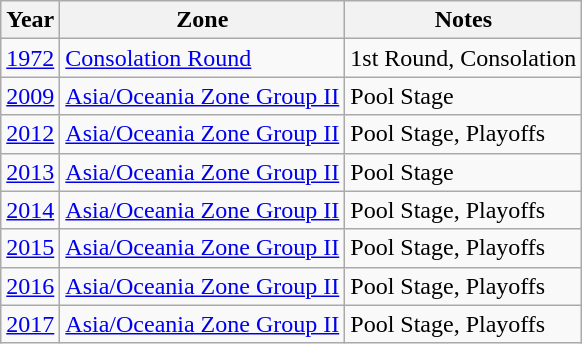<table class="wikitable collapsible collapsed">
<tr>
<th>Year</th>
<th>Zone</th>
<th>Notes</th>
</tr>
<tr>
<td><a href='#'>1972</a></td>
<td><a href='#'>Consolation Round</a></td>
<td>1st Round, Consolation</td>
</tr>
<tr>
<td><a href='#'>2009</a></td>
<td><a href='#'>Asia/Oceania Zone Group II</a></td>
<td>Pool Stage</td>
</tr>
<tr>
<td><a href='#'>2012</a></td>
<td><a href='#'>Asia/Oceania Zone Group II</a></td>
<td>Pool Stage, Playoffs</td>
</tr>
<tr>
<td><a href='#'>2013</a></td>
<td><a href='#'>Asia/Oceania Zone Group II</a></td>
<td>Pool Stage</td>
</tr>
<tr>
<td><a href='#'>2014</a></td>
<td><a href='#'>Asia/Oceania Zone Group II</a></td>
<td>Pool Stage, Playoffs</td>
</tr>
<tr>
<td><a href='#'>2015</a></td>
<td><a href='#'>Asia/Oceania Zone Group II</a></td>
<td>Pool Stage, Playoffs</td>
</tr>
<tr>
<td><a href='#'>2016</a></td>
<td><a href='#'>Asia/Oceania Zone Group II</a></td>
<td>Pool Stage, Playoffs</td>
</tr>
<tr>
<td><a href='#'>2017</a></td>
<td><a href='#'>Asia/Oceania Zone Group II</a></td>
<td>Pool Stage, Playoffs</td>
</tr>
</table>
